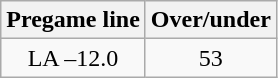<table class="wikitable">
<tr align="center">
<th style=>Pregame line</th>
<th style=>Over/under</th>
</tr>
<tr align="center">
<td>LA –12.0</td>
<td>53</td>
</tr>
</table>
